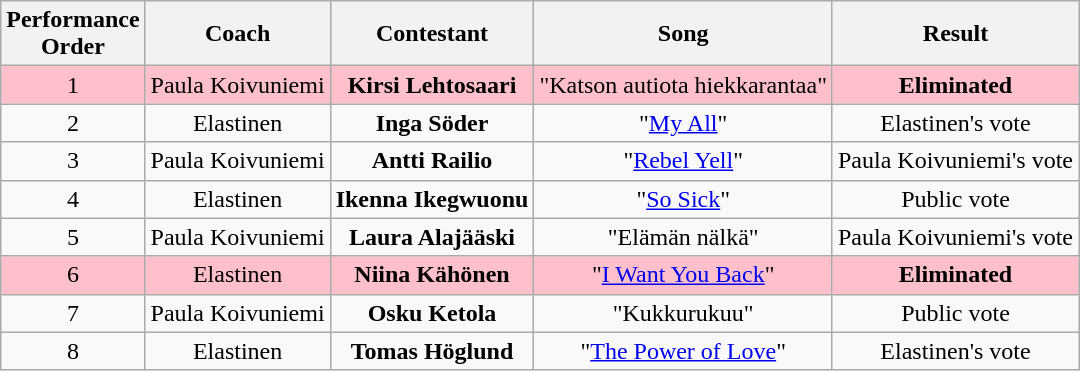<table class="wikitable sortable" style="text-align: center; width: auto;">
<tr>
<th>Performance <br>Order</th>
<th>Coach</th>
<th>Contestant</th>
<th>Song</th>
<th>Result</th>
</tr>
<tr style="background:pink;">
<td>1</td>
<td>Paula Koivuniemi</td>
<td><strong>Kirsi Lehtosaari</strong></td>
<td>"Katson autiota hiekkarantaa"</td>
<td><strong>Eliminated</strong></td>
</tr>
<tr>
<td>2</td>
<td>Elastinen</td>
<td><strong>Inga Söder</strong></td>
<td>"<a href='#'>My All</a>"</td>
<td>Elastinen's vote</td>
</tr>
<tr>
<td>3</td>
<td>Paula Koivuniemi</td>
<td><strong>Antti Railio</strong></td>
<td>"<a href='#'>Rebel Yell</a>"</td>
<td>Paula Koivuniemi's vote</td>
</tr>
<tr>
<td>4</td>
<td>Elastinen</td>
<td><strong>Ikenna Ikegwuonu</strong></td>
<td>"<a href='#'>So Sick</a>"</td>
<td>Public vote</td>
</tr>
<tr>
<td>5</td>
<td>Paula Koivuniemi</td>
<td><strong>Laura Alajääski</strong></td>
<td>"Elämän nälkä"</td>
<td>Paula Koivuniemi's vote</td>
</tr>
<tr style="background:pink;">
<td>6</td>
<td>Elastinen</td>
<td><strong>Niina Kähönen</strong></td>
<td>"<a href='#'>I Want You Back</a>"</td>
<td><strong>Eliminated</strong></td>
</tr>
<tr>
<td>7</td>
<td>Paula Koivuniemi</td>
<td><strong>Osku Ketola</strong></td>
<td>"Kukkurukuu"</td>
<td>Public vote</td>
</tr>
<tr>
<td>8</td>
<td>Elastinen</td>
<td><strong>Tomas Höglund</strong></td>
<td>"<a href='#'>The Power of Love</a>"</td>
<td>Elastinen's vote</td>
</tr>
</table>
